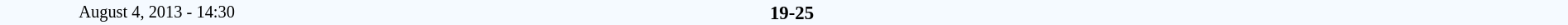<table style="width: 100%; background:#F5FAFF;" cellspacing="0">
<tr>
<td style=font-size:85% align=center rowspan=3 width=20%>August 4, 2013 - 14:30</td>
</tr>
<tr style=font-size:95%>
<td width=24% align=right></td>
<td align=center width=13%><strong>19-25</strong></td>
<td width=24%></td>
<td style=font-size:85% rowspan=3 valign=top align=center></td>
</tr>
</table>
